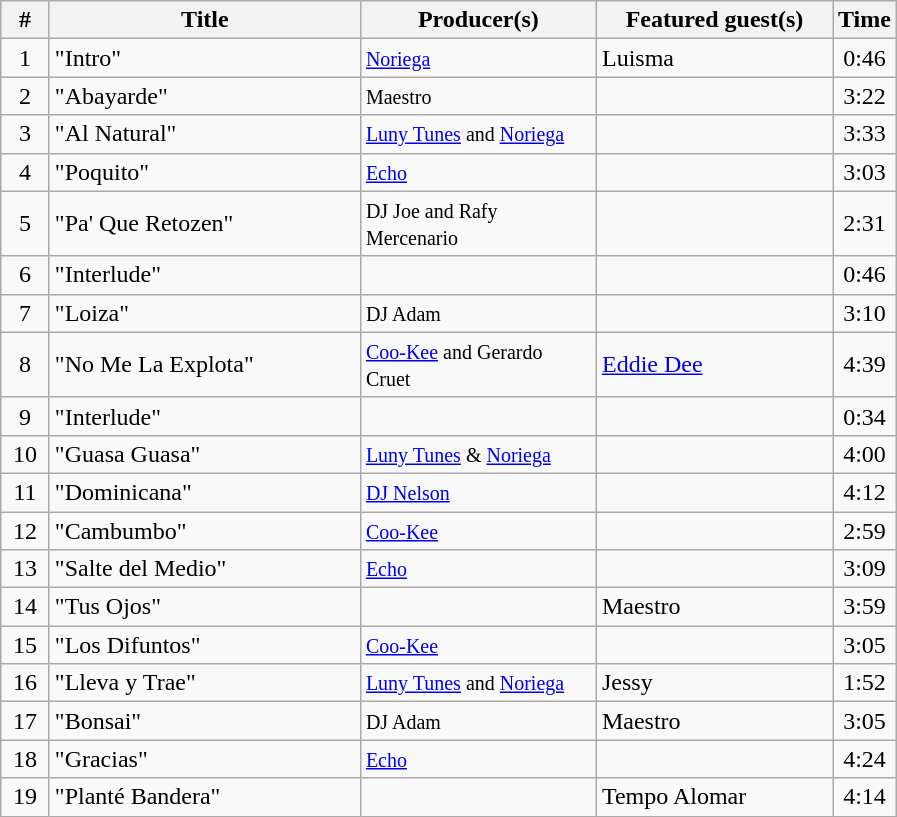<table class="wikitable">
<tr>
<th width="25">#</th>
<th width="200">Title</th>
<th width="150">Producer(s)</th>
<th width="150">Featured guest(s)</th>
<th width="25">Time</th>
</tr>
<tr>
<td align="center">1</td>
<td>"Intro"</td>
<td><small><a href='#'>Noriega</a></small></td>
<td>Luisma</td>
<td align="center">0:46</td>
</tr>
<tr>
<td align="center">2</td>
<td>"Abayarde"</td>
<td><small>Maestro</small></td>
<td></td>
<td align="center">3:22</td>
</tr>
<tr>
<td align="center">3</td>
<td>"Al Natural"</td>
<td><small><a href='#'>Luny Tunes</a> and <a href='#'>Noriega</a></small></td>
<td></td>
<td align="center">3:33</td>
</tr>
<tr>
<td align="center">4</td>
<td>"Poquito"</td>
<td><small><a href='#'>Echo</a></small></td>
<td></td>
<td align="center">3:03</td>
</tr>
<tr>
<td align="center">5</td>
<td>"Pa' Que Retozen"</td>
<td><small>DJ Joe and Rafy Mercenario</small></td>
<td></td>
<td align="center">2:31</td>
</tr>
<tr>
<td align="center">6</td>
<td>"Interlude"</td>
<td></td>
<td></td>
<td align="center">0:46</td>
</tr>
<tr>
<td align="center">7</td>
<td>"Loiza"</td>
<td><small>DJ Adam</small></td>
<td></td>
<td align="center">3:10</td>
</tr>
<tr>
<td align="center">8</td>
<td>"No Me La Explota"</td>
<td><small><a href='#'>Coo-Kee</a> and Gerardo Cruet</small></td>
<td><a href='#'>Eddie Dee</a></td>
<td align="center">4:39</td>
</tr>
<tr>
<td align="center">9</td>
<td>"Interlude"</td>
<td></td>
<td></td>
<td align="center">0:34</td>
</tr>
<tr>
<td align="center">10</td>
<td>"Guasa Guasa"</td>
<td><small><a href='#'>Luny Tunes</a> & <a href='#'>Noriega</a></small></td>
<td></td>
<td align="center">4:00</td>
</tr>
<tr>
<td align="center">11</td>
<td>"Dominicana"</td>
<td><small><a href='#'>DJ Nelson</a></small></td>
<td></td>
<td align="center">4:12</td>
</tr>
<tr>
<td align="center">12</td>
<td>"Cambumbo"</td>
<td><small><a href='#'>Coo-Kee</a></small></td>
<td></td>
<td align="center">2:59</td>
</tr>
<tr>
<td align="center">13</td>
<td>"Salte del Medio"</td>
<td><small><a href='#'>Echo</a></small></td>
<td></td>
<td align="center">3:09</td>
</tr>
<tr>
<td align="center">14</td>
<td>"Tus Ojos"</td>
<td></td>
<td>Maestro</td>
<td align="center">3:59</td>
</tr>
<tr>
<td align="center">15</td>
<td>"Los Difuntos"</td>
<td><small><a href='#'>Coo-Kee</a></small></td>
<td></td>
<td align="center">3:05</td>
</tr>
<tr>
<td align="center">16</td>
<td>"Lleva y Trae"</td>
<td><small><a href='#'>Luny Tunes</a> and <a href='#'>Noriega</a></small></td>
<td>Jessy</td>
<td align="center">1:52</td>
</tr>
<tr>
<td align="center">17</td>
<td>"Bonsai"</td>
<td><small>DJ Adam</small></td>
<td>Maestro</td>
<td align="center">3:05</td>
</tr>
<tr>
<td align="center">18</td>
<td>"Gracias"</td>
<td><small><a href='#'>Echo</a></small></td>
<td></td>
<td align="center">4:24</td>
</tr>
<tr>
<td align="center">19</td>
<td>"Planté Bandera"</td>
<td></td>
<td>Tempo Alomar</td>
<td align="center">4:14</td>
</tr>
</table>
